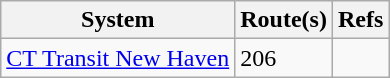<table class="wikitable">
<tr>
<th> System</th>
<th>Route(s)</th>
<th>Refs</th>
</tr>
<tr>
<td> <a href='#'>CT Transit New Haven</a></td>
<td>206</td>
<td></td>
</tr>
</table>
